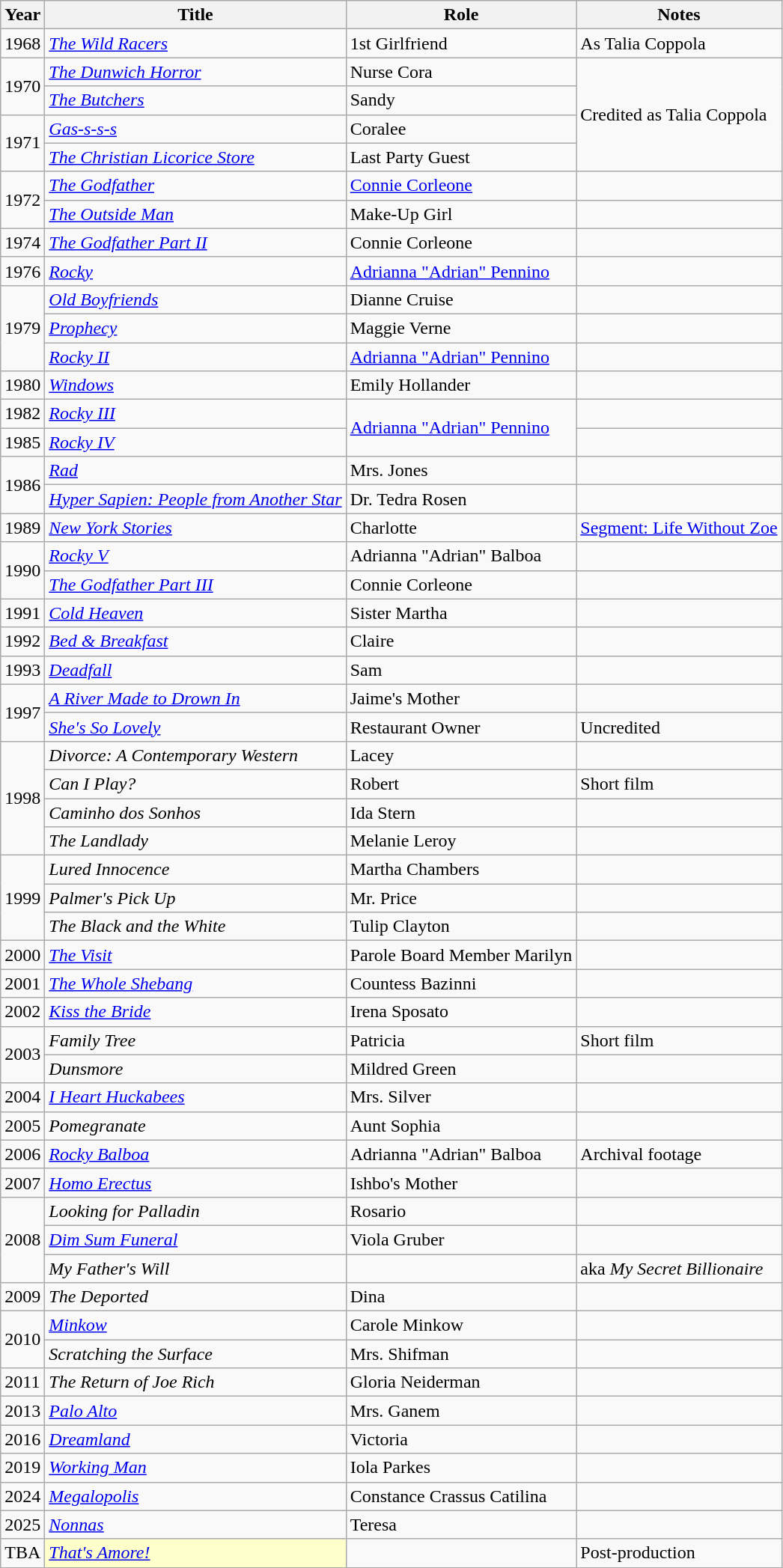<table class="wikitable sortable plainrowheaders">
<tr>
<th scope="col">Year</th>
<th scope="col">Title</th>
<th scope="col">Role</th>
<th scope="col" class="unsortable">Notes</th>
</tr>
<tr>
<td>1968</td>
<td><em><a href='#'>The Wild Racers</a></em></td>
<td>1st Girlfriend</td>
<td>As Talia Coppola</td>
</tr>
<tr>
<td rowspan="2">1970</td>
<td><em><a href='#'>The Dunwich Horror</a></em></td>
<td>Nurse Cora</td>
<td rowspan="4">Credited as Talia Coppola</td>
</tr>
<tr>
<td><em><a href='#'>The Butchers</a></em></td>
<td>Sandy</td>
</tr>
<tr>
<td rowspan="2">1971</td>
<td><em><a href='#'>Gas-s-s-s</a></em></td>
<td>Coralee</td>
</tr>
<tr>
<td><em><a href='#'>The Christian Licorice Store</a></em></td>
<td>Last Party Guest</td>
</tr>
<tr>
<td rowspan="2">1972</td>
<td><em><a href='#'>The Godfather</a></em></td>
<td><a href='#'>Connie Corleone</a></td>
<td></td>
</tr>
<tr>
<td><em><a href='#'>The Outside Man</a></em></td>
<td>Make-Up Girl</td>
<td></td>
</tr>
<tr>
<td>1974</td>
<td><em><a href='#'>The Godfather Part II</a></em></td>
<td>Connie Corleone</td>
<td></td>
</tr>
<tr>
<td>1976</td>
<td><em><a href='#'>Rocky</a></em></td>
<td><a href='#'>Adrianna "Adrian" Pennino</a></td>
<td></td>
</tr>
<tr>
<td rowspan="3">1979</td>
<td><em><a href='#'>Old Boyfriends</a></em></td>
<td>Dianne Cruise</td>
<td></td>
</tr>
<tr>
<td><em><a href='#'>Prophecy</a></em></td>
<td>Maggie Verne</td>
<td></td>
</tr>
<tr>
<td><em><a href='#'>Rocky II</a></em></td>
<td><a href='#'>Adrianna "Adrian" Pennino</a></td>
<td></td>
</tr>
<tr>
<td>1980</td>
<td><em><a href='#'>Windows</a></em></td>
<td>Emily Hollander</td>
<td></td>
</tr>
<tr>
<td>1982</td>
<td><em><a href='#'>Rocky III</a></em></td>
<td rowspan="2"><a href='#'>Adrianna "Adrian" Pennino</a></td>
<td></td>
</tr>
<tr>
<td>1985</td>
<td><em><a href='#'>Rocky IV</a></em></td>
<td></td>
</tr>
<tr>
<td rowspan="2">1986</td>
<td><em><a href='#'>Rad</a></em></td>
<td>Mrs. Jones</td>
<td></td>
</tr>
<tr>
<td><em><a href='#'>Hyper Sapien: People from Another Star</a></em></td>
<td>Dr. Tedra Rosen</td>
<td></td>
</tr>
<tr>
<td>1989</td>
<td><em><a href='#'>New York Stories</a></em></td>
<td>Charlotte</td>
<td><a href='#'>Segment: Life Without Zoe</a></td>
</tr>
<tr>
<td rowspan="2">1990</td>
<td><em><a href='#'>Rocky V</a></em></td>
<td>Adrianna "Adrian" Balboa</td>
<td></td>
</tr>
<tr>
<td><em><a href='#'>The Godfather Part III</a></em></td>
<td>Connie Corleone</td>
<td></td>
</tr>
<tr>
<td>1991</td>
<td><em><a href='#'>Cold Heaven</a></em></td>
<td>Sister Martha</td>
<td></td>
</tr>
<tr>
<td>1992</td>
<td><em><a href='#'>Bed & Breakfast</a></em></td>
<td>Claire</td>
<td></td>
</tr>
<tr>
<td>1993</td>
<td><em><a href='#'>Deadfall</a></em></td>
<td>Sam</td>
<td></td>
</tr>
<tr>
<td rowspan="2">1997</td>
<td><em><a href='#'>A River Made to Drown In</a></em></td>
<td>Jaime's Mother</td>
<td></td>
</tr>
<tr>
<td><em><a href='#'>She's So Lovely</a></em></td>
<td>Restaurant Owner</td>
<td>Uncredited</td>
</tr>
<tr>
<td rowspan="4">1998</td>
<td><em>Divorce: A Contemporary Western</em></td>
<td>Lacey</td>
<td></td>
</tr>
<tr>
<td><em>Can I Play?</em></td>
<td>Robert</td>
<td>Short film</td>
</tr>
<tr>
<td><em>Caminho dos Sonhos</em></td>
<td>Ida Stern</td>
<td></td>
</tr>
<tr>
<td><em>The Landlady</em></td>
<td>Melanie Leroy</td>
<td></td>
</tr>
<tr>
<td rowspan="3">1999</td>
<td><em>Lured Innocence</em></td>
<td>Martha Chambers</td>
<td></td>
</tr>
<tr>
<td><em>Palmer's Pick Up</em></td>
<td>Mr. Price</td>
<td></td>
</tr>
<tr>
<td><em>The Black and the White</em></td>
<td>Tulip Clayton</td>
<td></td>
</tr>
<tr>
<td>2000</td>
<td><em><a href='#'>The Visit</a></em></td>
<td>Parole Board Member Marilyn</td>
<td></td>
</tr>
<tr>
<td>2001</td>
<td><em><a href='#'>The Whole Shebang</a></em></td>
<td>Countess Bazinni</td>
<td></td>
</tr>
<tr>
<td>2002</td>
<td><em><a href='#'>Kiss the Bride</a></em></td>
<td>Irena Sposato</td>
<td></td>
</tr>
<tr>
<td rowspan="2">2003</td>
<td><em>Family Tree</em></td>
<td>Patricia</td>
<td>Short film</td>
</tr>
<tr>
<td><em>Dunsmore</em></td>
<td>Mildred Green</td>
<td></td>
</tr>
<tr>
<td>2004</td>
<td><em><a href='#'>I Heart Huckabees</a></em></td>
<td>Mrs. Silver</td>
<td></td>
</tr>
<tr>
<td>2005</td>
<td><em>Pomegranate</em></td>
<td>Aunt Sophia</td>
<td></td>
</tr>
<tr>
<td>2006</td>
<td><em><a href='#'>Rocky Balboa</a></em></td>
<td>Adrianna "Adrian" Balboa</td>
<td>Archival footage</td>
</tr>
<tr>
<td>2007</td>
<td><em><a href='#'>Homo Erectus</a></em></td>
<td>Ishbo's Mother</td>
<td></td>
</tr>
<tr>
<td rowspan="3">2008</td>
<td><em>Looking for Palladin</em></td>
<td>Rosario</td>
<td></td>
</tr>
<tr>
<td><em><a href='#'>Dim Sum Funeral</a></em></td>
<td>Viola Gruber</td>
<td></td>
</tr>
<tr>
<td><em>My Father's Will</em></td>
<td></td>
<td>aka <em>My Secret Billionaire</em></td>
</tr>
<tr>
<td>2009</td>
<td><em>The Deported</em></td>
<td>Dina</td>
<td></td>
</tr>
<tr>
<td rowspan="2">2010</td>
<td><em><a href='#'>Minkow</a></em></td>
<td>Carole Minkow</td>
<td></td>
</tr>
<tr>
<td><em>Scratching the Surface</em></td>
<td>Mrs. Shifman</td>
<td></td>
</tr>
<tr>
<td>2011</td>
<td><em>The Return of Joe Rich</em></td>
<td>Gloria Neiderman</td>
<td></td>
</tr>
<tr>
<td>2013</td>
<td><em><a href='#'>Palo Alto</a></em></td>
<td>Mrs. Ganem</td>
<td></td>
</tr>
<tr>
<td>2016</td>
<td><em><a href='#'>Dreamland</a></em></td>
<td>Victoria</td>
<td></td>
</tr>
<tr>
<td>2019</td>
<td><em><a href='#'>Working Man</a></em></td>
<td>Iola Parkes</td>
<td></td>
</tr>
<tr>
<td>2024</td>
<td><em><a href='#'>Megalopolis</a></em></td>
<td>Constance Crassus Catilina</td>
<td></td>
</tr>
<tr>
<td>2025</td>
<td><em><a href='#'>Nonnas</a></em></td>
<td>Teresa</td>
<td></td>
</tr>
<tr>
<td>TBA</td>
<td style="background:#ffc;"><em><a href='#'>That's Amore!</a></em> </td>
<td></td>
<td>Post-production</td>
</tr>
</table>
